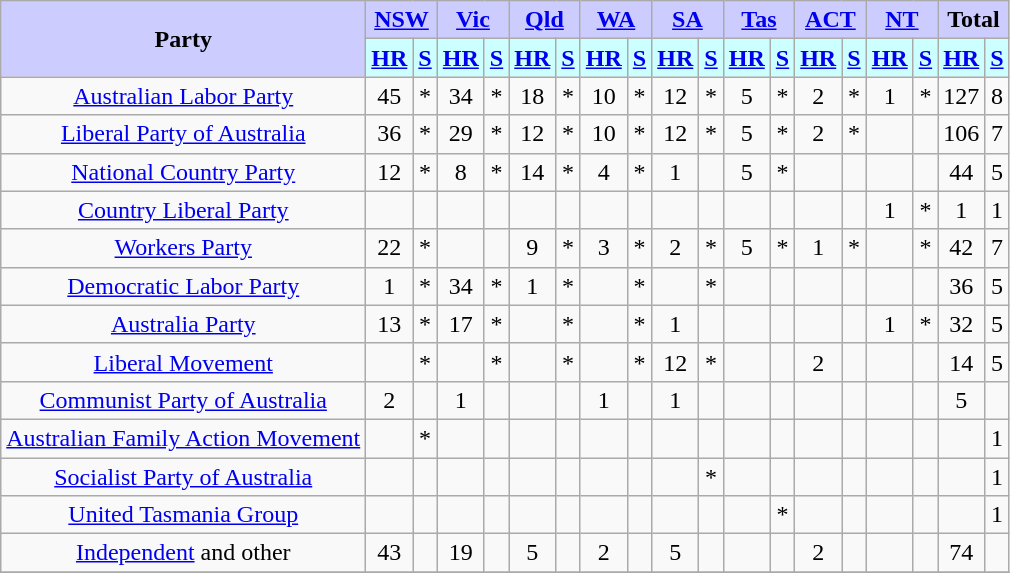<table class="wikitable" style="text-align:center">
<tr>
<th rowspan="2" style="background:#ccf;">Party</th>
<th colspan="2" style="background:#ccf;"><a href='#'>NSW</a></th>
<th colspan="2" style="background:#ccf;"><a href='#'>Vic</a></th>
<th colspan="2" style="background:#ccf;"><a href='#'>Qld</a></th>
<th colspan="2" style="background:#ccf;"><a href='#'>WA</a></th>
<th colspan="2" style="background:#ccf;"><a href='#'>SA</a></th>
<th colspan="2" style="background:#ccf;"><a href='#'>Tas</a></th>
<th colspan="2" style="background:#ccf;"><a href='#'>ACT</a></th>
<th colspan="2" style="background:#ccf;"><a href='#'>NT</a></th>
<th colspan="2" style="background:#ccf;">Total</th>
</tr>
<tr>
<th style="background:#ccffff;"><a href='#'>HR</a></th>
<th style="background:#ccffff;"><a href='#'>S</a></th>
<th style="background:#ccffff;"><a href='#'>HR</a></th>
<th style="background:#ccffff;"><a href='#'>S</a></th>
<th style="background:#ccffff;"><a href='#'>HR</a></th>
<th style="background:#ccffff;"><a href='#'>S</a></th>
<th style="background:#ccffff;"><a href='#'>HR</a></th>
<th style="background:#ccffff;"><a href='#'>S</a></th>
<th style="background:#ccffff;"><a href='#'>HR</a></th>
<th style="background:#ccffff;"><a href='#'>S</a></th>
<th style="background:#ccffff;"><a href='#'>HR</a></th>
<th style="background:#ccffff;"><a href='#'>S</a></th>
<th style="background:#ccffff;"><a href='#'>HR</a></th>
<th style="background:#ccffff;"><a href='#'>S</a></th>
<th style="background:#ccffff;"><a href='#'>HR</a></th>
<th style="background:#ccffff;"><a href='#'>S</a></th>
<th style="background:#ccffff;"><a href='#'>HR</a></th>
<th style="background:#ccffff;"><a href='#'>S</a></th>
</tr>
<tr>
<td style="font-size:100%;"><a href='#'>Australian Labor Party</a></td>
<td>45</td>
<td>*</td>
<td>34</td>
<td>*</td>
<td>18</td>
<td>*</td>
<td>10</td>
<td>*</td>
<td>12</td>
<td>*</td>
<td>5</td>
<td>*</td>
<td>2</td>
<td>*</td>
<td>1</td>
<td>*</td>
<td>127</td>
<td>8</td>
</tr>
<tr>
<td style="font-size:100%;"><a href='#'>Liberal Party of Australia</a></td>
<td>36</td>
<td>*</td>
<td>29</td>
<td>*</td>
<td>12</td>
<td>*</td>
<td>10</td>
<td>*</td>
<td>12</td>
<td>*</td>
<td>5</td>
<td>*</td>
<td>2</td>
<td>*</td>
<td></td>
<td></td>
<td>106</td>
<td>7</td>
</tr>
<tr>
<td style="font-size:100%;"><a href='#'>National Country Party</a></td>
<td>12</td>
<td>*</td>
<td>8</td>
<td>*</td>
<td>14</td>
<td>*</td>
<td>4</td>
<td>*</td>
<td>1</td>
<td></td>
<td>5</td>
<td>*</td>
<td></td>
<td></td>
<td></td>
<td></td>
<td>44</td>
<td>5</td>
</tr>
<tr>
<td style="font-size:100%;"><a href='#'>Country Liberal Party</a></td>
<td></td>
<td></td>
<td></td>
<td></td>
<td></td>
<td></td>
<td></td>
<td></td>
<td></td>
<td></td>
<td></td>
<td></td>
<td></td>
<td></td>
<td>1</td>
<td>*</td>
<td>1</td>
<td>1</td>
</tr>
<tr>
<td style="font-size:100%;"><a href='#'>Workers Party</a></td>
<td>22</td>
<td>*</td>
<td></td>
<td></td>
<td>9</td>
<td>*</td>
<td>3</td>
<td>*</td>
<td>2</td>
<td>*</td>
<td>5</td>
<td>*</td>
<td>1</td>
<td>*</td>
<td></td>
<td>*</td>
<td>42</td>
<td>7</td>
</tr>
<tr>
<td style="font-size:100%;"><a href='#'>Democratic Labor Party</a></td>
<td>1</td>
<td>*</td>
<td>34</td>
<td>*</td>
<td>1</td>
<td>*</td>
<td></td>
<td>*</td>
<td></td>
<td>*</td>
<td></td>
<td></td>
<td></td>
<td></td>
<td></td>
<td></td>
<td>36</td>
<td>5</td>
</tr>
<tr>
<td style="font-size:100%;"><a href='#'>Australia Party</a></td>
<td>13</td>
<td>*</td>
<td>17</td>
<td>*</td>
<td></td>
<td>*</td>
<td></td>
<td>*</td>
<td>1</td>
<td></td>
<td></td>
<td></td>
<td></td>
<td></td>
<td>1</td>
<td>*</td>
<td>32</td>
<td>5</td>
</tr>
<tr>
<td style="font-size:100%;"><a href='#'>Liberal Movement</a></td>
<td></td>
<td>*</td>
<td></td>
<td>*</td>
<td></td>
<td>*</td>
<td></td>
<td>*</td>
<td>12</td>
<td>*</td>
<td></td>
<td></td>
<td>2</td>
<td></td>
<td></td>
<td></td>
<td>14</td>
<td>5</td>
</tr>
<tr>
<td style="font-size:100%;"><a href='#'>Communist Party of Australia</a></td>
<td>2</td>
<td></td>
<td>1</td>
<td></td>
<td></td>
<td></td>
<td>1</td>
<td></td>
<td>1</td>
<td></td>
<td></td>
<td></td>
<td></td>
<td></td>
<td></td>
<td></td>
<td>5</td>
<td></td>
</tr>
<tr>
<td style="font-size:100%;"><a href='#'>Australian Family Action Movement</a></td>
<td></td>
<td>*</td>
<td></td>
<td></td>
<td></td>
<td></td>
<td></td>
<td></td>
<td></td>
<td></td>
<td></td>
<td></td>
<td></td>
<td></td>
<td></td>
<td></td>
<td></td>
<td>1</td>
</tr>
<tr>
<td style="font-size:100%;"><a href='#'>Socialist Party of Australia</a></td>
<td></td>
<td></td>
<td></td>
<td></td>
<td></td>
<td></td>
<td></td>
<td></td>
<td></td>
<td>*</td>
<td></td>
<td></td>
<td></td>
<td></td>
<td></td>
<td></td>
<td></td>
<td>1</td>
</tr>
<tr>
<td style="font-size:100%;"><a href='#'>United Tasmania Group</a></td>
<td></td>
<td></td>
<td></td>
<td></td>
<td></td>
<td></td>
<td></td>
<td></td>
<td></td>
<td></td>
<td></td>
<td>*</td>
<td></td>
<td></td>
<td></td>
<td></td>
<td></td>
<td>1</td>
</tr>
<tr>
<td style="font-size:100%;"><a href='#'>Independent</a> and other</td>
<td>43</td>
<td></td>
<td>19</td>
<td></td>
<td>5</td>
<td></td>
<td>2</td>
<td></td>
<td>5</td>
<td></td>
<td></td>
<td></td>
<td>2</td>
<td></td>
<td></td>
<td></td>
<td>74</td>
<td></td>
</tr>
<tr>
</tr>
</table>
